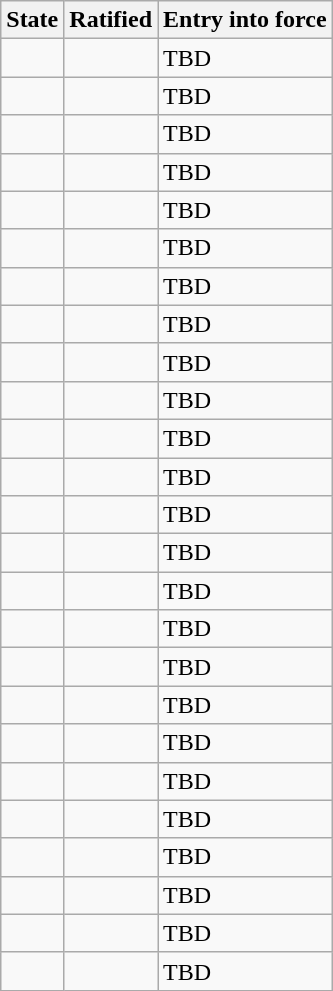<table class="wikitable sortable">
<tr>
<th>State</th>
<th>Ratified</th>
<th>Entry into force</th>
</tr>
<tr>
<td></td>
<td></td>
<td>TBD</td>
</tr>
<tr>
<td></td>
<td></td>
<td>TBD</td>
</tr>
<tr>
<td></td>
<td></td>
<td>TBD</td>
</tr>
<tr>
<td></td>
<td></td>
<td>TBD</td>
</tr>
<tr>
<td></td>
<td></td>
<td>TBD</td>
</tr>
<tr>
<td></td>
<td></td>
<td>TBD</td>
</tr>
<tr>
<td></td>
<td></td>
<td>TBD</td>
</tr>
<tr>
<td></td>
<td></td>
<td>TBD</td>
</tr>
<tr>
<td></td>
<td></td>
<td>TBD</td>
</tr>
<tr>
<td></td>
<td></td>
<td>TBD</td>
</tr>
<tr>
<td></td>
<td></td>
<td>TBD</td>
</tr>
<tr>
<td></td>
<td></td>
<td>TBD</td>
</tr>
<tr>
<td></td>
<td></td>
<td>TBD</td>
</tr>
<tr>
<td></td>
<td></td>
<td>TBD</td>
</tr>
<tr>
<td></td>
<td></td>
<td>TBD</td>
</tr>
<tr>
<td></td>
<td></td>
<td>TBD</td>
</tr>
<tr>
<td></td>
<td></td>
<td>TBD</td>
</tr>
<tr>
<td></td>
<td></td>
<td>TBD</td>
</tr>
<tr>
<td></td>
<td></td>
<td>TBD</td>
</tr>
<tr>
<td></td>
<td></td>
<td>TBD</td>
</tr>
<tr>
<td></td>
<td></td>
<td>TBD</td>
</tr>
<tr>
<td></td>
<td></td>
<td>TBD</td>
</tr>
<tr>
<td></td>
<td></td>
<td>TBD</td>
</tr>
<tr>
<td></td>
<td></td>
<td>TBD</td>
</tr>
<tr>
<td></td>
<td></td>
<td>TBD</td>
</tr>
</table>
